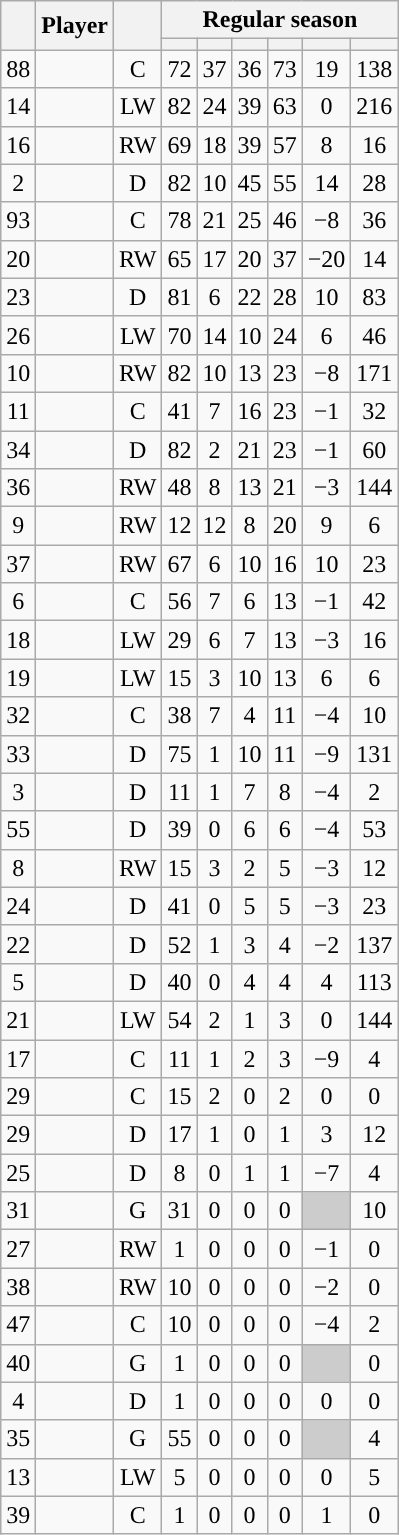<table class="wikitable sortable plainrowheaders" style="text-align:center;">
<tr>
<th scope="col" data-sort-type="number" rowspan="2"></th>
<th scope="col" rowspan="2">Player</th>
<th scope="col" rowspan="2"></th>
<th scope=colgroup colspan=6>Regular season</th>
</tr>
<tr>
<th scope="col" data-sort-type="number"></th>
<th scope="col" data-sort-type="number"></th>
<th scope="col" data-sort-type="number"></th>
<th scope="col" data-sort-type="number"></th>
<th scope="col" data-sort-type="number"></th>
<th scope="col" data-sort-type="number"></th>
</tr>
<tr>
<td scope="row">88</td>
<td align="left"></td>
<td>C</td>
<td>72</td>
<td>37</td>
<td>36</td>
<td>73</td>
<td>19</td>
<td>138</td>
</tr>
<tr>
<td scope="row">14</td>
<td align="left"></td>
<td>LW</td>
<td>82</td>
<td>24</td>
<td>39</td>
<td>63</td>
<td>0</td>
<td>216</td>
</tr>
<tr>
<td scope="row">16</td>
<td align="left"></td>
<td>RW</td>
<td>69</td>
<td>18</td>
<td>39</td>
<td>57</td>
<td>8</td>
<td>16</td>
</tr>
<tr>
<td scope="row">2</td>
<td align="left"></td>
<td>D</td>
<td>82</td>
<td>10</td>
<td>45</td>
<td>55</td>
<td>14</td>
<td>28</td>
</tr>
<tr>
<td scope="row">93</td>
<td align="left"></td>
<td>C</td>
<td>78</td>
<td>21</td>
<td>25</td>
<td>46</td>
<td>−8</td>
<td>36</td>
</tr>
<tr>
<td scope="row">20</td>
<td align="left"></td>
<td>RW</td>
<td>65</td>
<td>17</td>
<td>20</td>
<td>37</td>
<td>−20</td>
<td>14</td>
</tr>
<tr>
<td scope="row">23</td>
<td align="left"></td>
<td>D</td>
<td>81</td>
<td>6</td>
<td>22</td>
<td>28</td>
<td>10</td>
<td>83</td>
</tr>
<tr>
<td scope="row">26</td>
<td align="left"></td>
<td>LW</td>
<td>70</td>
<td>14</td>
<td>10</td>
<td>24</td>
<td>6</td>
<td>46</td>
</tr>
<tr>
<td scope="row">10</td>
<td align="left"></td>
<td>RW</td>
<td>82</td>
<td>10</td>
<td>13</td>
<td>23</td>
<td>−8</td>
<td>171</td>
</tr>
<tr>
<td scope="row">11</td>
<td align="left"></td>
<td>C</td>
<td>41</td>
<td>7</td>
<td>16</td>
<td>23</td>
<td>−1</td>
<td>32</td>
</tr>
<tr>
<td scope="row">34</td>
<td align="left"></td>
<td>D</td>
<td>82</td>
<td>2</td>
<td>21</td>
<td>23</td>
<td>−1</td>
<td>60</td>
</tr>
<tr>
<td scope="row">36</td>
<td align="left"></td>
<td>RW</td>
<td>48</td>
<td>8</td>
<td>13</td>
<td>21</td>
<td>−3</td>
<td>144</td>
</tr>
<tr>
<td scope="row">9</td>
<td align="left"></td>
<td>RW</td>
<td>12</td>
<td>12</td>
<td>8</td>
<td>20</td>
<td>9</td>
<td>6</td>
</tr>
<tr>
<td scope="row">37</td>
<td align="left"></td>
<td>RW</td>
<td>67</td>
<td>6</td>
<td>10</td>
<td>16</td>
<td>10</td>
<td>23</td>
</tr>
<tr>
<td scope="row">6</td>
<td align="left"></td>
<td>C</td>
<td>56</td>
<td>7</td>
<td>6</td>
<td>13</td>
<td>−1</td>
<td>42</td>
</tr>
<tr>
<td scope="row">18</td>
<td align="left"></td>
<td>LW</td>
<td>29</td>
<td>6</td>
<td>7</td>
<td>13</td>
<td>−3</td>
<td>16</td>
</tr>
<tr>
<td scope="row">19</td>
<td align="left"></td>
<td>LW</td>
<td>15</td>
<td>3</td>
<td>10</td>
<td>13</td>
<td>6</td>
<td>6</td>
</tr>
<tr>
<td scope="row">32</td>
<td align="left"></td>
<td>C</td>
<td>38</td>
<td>7</td>
<td>4</td>
<td>11</td>
<td>−4</td>
<td>10</td>
</tr>
<tr>
<td scope="row">33</td>
<td align="left"></td>
<td>D</td>
<td>75</td>
<td>1</td>
<td>10</td>
<td>11</td>
<td>−9</td>
<td>131</td>
</tr>
<tr>
<td scope="row">3</td>
<td align="left"></td>
<td>D</td>
<td>11</td>
<td>1</td>
<td>7</td>
<td>8</td>
<td>−4</td>
<td>2</td>
</tr>
<tr>
<td scope="row">55</td>
<td align="left"></td>
<td>D</td>
<td>39</td>
<td>0</td>
<td>6</td>
<td>6</td>
<td>−4</td>
<td>53</td>
</tr>
<tr>
<td scope="row">8</td>
<td align="left"></td>
<td>RW</td>
<td>15</td>
<td>3</td>
<td>2</td>
<td>5</td>
<td>−3</td>
<td>12</td>
</tr>
<tr>
<td scope="row">24</td>
<td align="left"></td>
<td>D</td>
<td>41</td>
<td>0</td>
<td>5</td>
<td>5</td>
<td>−3</td>
<td>23</td>
</tr>
<tr>
<td scope="row">22</td>
<td align="left"></td>
<td>D</td>
<td>52</td>
<td>1</td>
<td>3</td>
<td>4</td>
<td>−2</td>
<td>137</td>
</tr>
<tr>
<td scope="row">5</td>
<td align="left"></td>
<td>D</td>
<td>40</td>
<td>0</td>
<td>4</td>
<td>4</td>
<td>4</td>
<td>113</td>
</tr>
<tr>
<td scope="row">21</td>
<td align="left"></td>
<td>LW</td>
<td>54</td>
<td>2</td>
<td>1</td>
<td>3</td>
<td>0</td>
<td>144</td>
</tr>
<tr>
<td scope="row">17</td>
<td align="left"></td>
<td>C</td>
<td>11</td>
<td>1</td>
<td>2</td>
<td>3</td>
<td>−9</td>
<td>4</td>
</tr>
<tr>
<td scope="row">29</td>
<td align="left"></td>
<td>C</td>
<td>15</td>
<td>2</td>
<td>0</td>
<td>2</td>
<td>0</td>
<td>0</td>
</tr>
<tr>
<td scope="row">29</td>
<td align="left"></td>
<td>D</td>
<td>17</td>
<td>1</td>
<td>0</td>
<td>1</td>
<td>3</td>
<td>12</td>
</tr>
<tr>
<td scope="row">25</td>
<td align="left"></td>
<td>D</td>
<td>8</td>
<td>0</td>
<td>1</td>
<td>1</td>
<td>−7</td>
<td>4</td>
</tr>
<tr>
<td scope="row">31</td>
<td align="left"></td>
<td>G</td>
<td>31</td>
<td>0</td>
<td>0</td>
<td>0</td>
<td style="background:#ccc"></td>
<td>10</td>
</tr>
<tr>
<td scope="row">27</td>
<td align="left"></td>
<td>RW</td>
<td>1</td>
<td>0</td>
<td>0</td>
<td>0</td>
<td>−1</td>
<td>0</td>
</tr>
<tr>
<td scope="row">38</td>
<td align="left"></td>
<td>RW</td>
<td>10</td>
<td>0</td>
<td>0</td>
<td>0</td>
<td>−2</td>
<td>0</td>
</tr>
<tr>
<td scope="row">47</td>
<td align="left"></td>
<td>C</td>
<td>10</td>
<td>0</td>
<td>0</td>
<td>0</td>
<td>−4</td>
<td>2</td>
</tr>
<tr>
<td scope="row">40</td>
<td align="left"></td>
<td>G</td>
<td>1</td>
<td>0</td>
<td>0</td>
<td>0</td>
<td style="background:#ccc"></td>
<td>0</td>
</tr>
<tr>
<td scope="row">4</td>
<td align="left"></td>
<td>D</td>
<td>1</td>
<td>0</td>
<td>0</td>
<td>0</td>
<td>0</td>
<td>0</td>
</tr>
<tr>
<td scope="row">35</td>
<td align="left"></td>
<td>G</td>
<td>55</td>
<td>0</td>
<td>0</td>
<td>0</td>
<td style="background:#ccc"></td>
<td>4</td>
</tr>
<tr>
<td scope="row">13</td>
<td align="left"></td>
<td>LW</td>
<td>5</td>
<td>0</td>
<td>0</td>
<td>0</td>
<td>0</td>
<td>5</td>
</tr>
<tr>
<td scope="row">39</td>
<td align="left"></td>
<td>C</td>
<td>1</td>
<td>0</td>
<td>0</td>
<td>0</td>
<td>1</td>
<td>0</td>
</tr>
</table>
